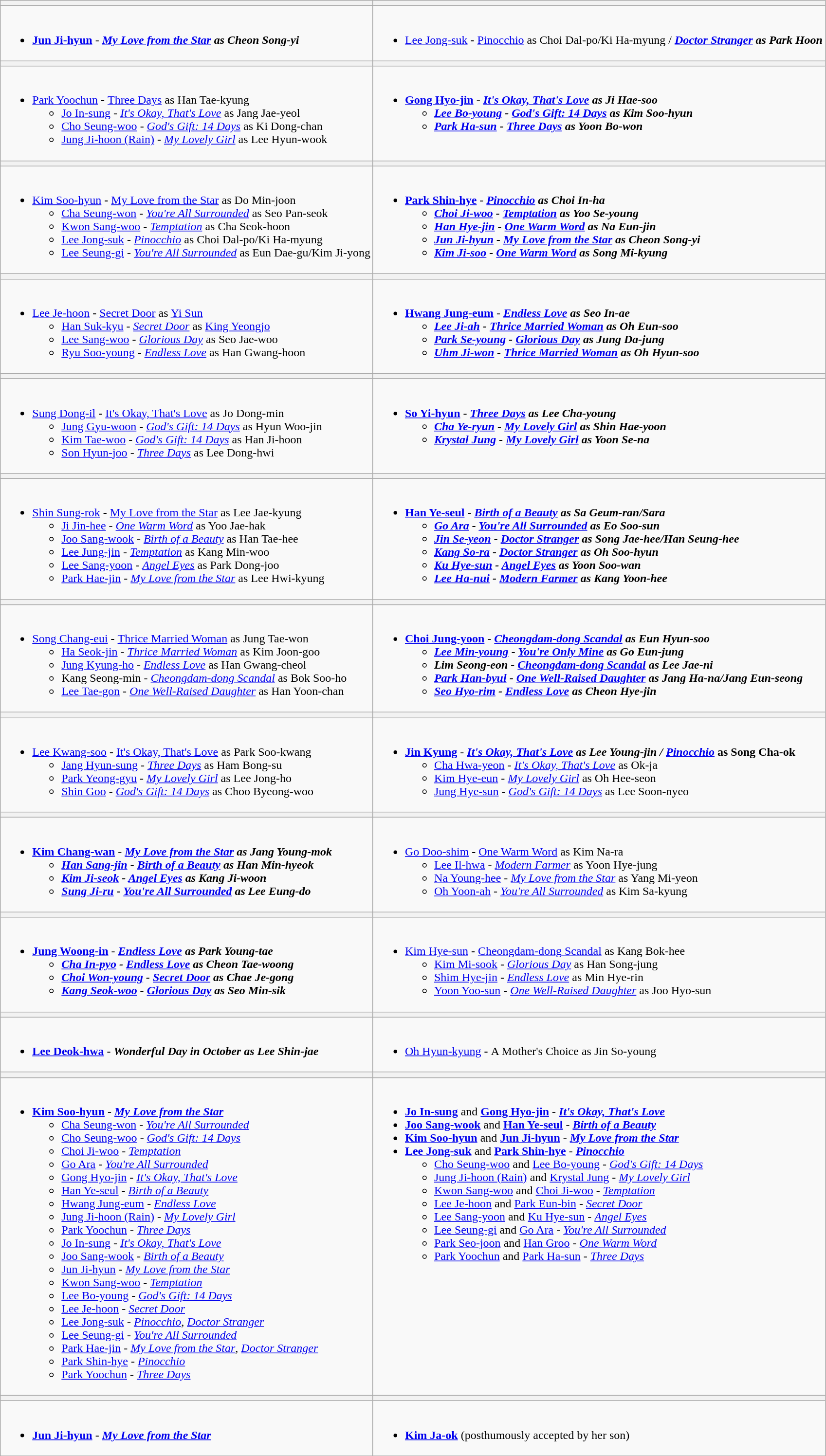<table class=wikitable style="width="100%">
<tr>
<th style="width="50%"></th>
<th style="width="50%"></th>
</tr>
<tr>
<td valign="top"><br><ul><li><strong><a href='#'>Jun Ji-hyun</a></strong> - <strong><em><a href='#'>My Love from the Star</a><em> as Cheon Song-yi<strong></li></ul></td>
<td valign="top"><br><ul><li></strong><a href='#'>Lee Jong-suk</a><strong> - </em></strong><a href='#'>Pinocchio</a></em> as Choi Dal-po/Ki Ha-myung</strong> / <strong><em><a href='#'>Doctor Stranger</a><em> as Park Hoon<strong></li></ul></td>
</tr>
<tr>
<th></th>
<th></th>
</tr>
<tr>
<td valign="top"><br><ul><li></strong><a href='#'>Park Yoochun</a><strong> - </em></strong><a href='#'>Three Days</a></em> as Han Tae-kyung</strong><ul><li><a href='#'>Jo In-sung</a> - <em><a href='#'>It's Okay, That's Love</a></em> as Jang Jae-yeol</li><li><a href='#'>Cho Seung-woo</a> - <em><a href='#'>God's Gift: 14 Days</a></em> as Ki Dong-chan</li><li><a href='#'>Jung Ji-hoon (Rain)</a> - <em><a href='#'>My Lovely Girl</a></em> as Lee Hyun-wook</li></ul></li></ul></td>
<td valign="top"><br><ul><li><strong><a href='#'>Gong Hyo-jin</a></strong> - <strong><em><a href='#'>It's Okay, That's Love</a><em> as Ji Hae-soo<strong><ul><li><a href='#'>Lee Bo-young</a> - </em><a href='#'>God's Gift: 14 Days</a><em> as Kim Soo-hyun</li><li><a href='#'>Park Ha-sun</a> - </em><a href='#'>Three Days</a><em> as Yoon Bo-won</li></ul></li></ul></td>
</tr>
<tr>
<th></th>
<th></th>
</tr>
<tr>
<td valign="top"><br><ul><li></strong><a href='#'>Kim Soo-hyun</a><strong> - </em></strong><a href='#'>My Love from the Star</a></em> as Do Min-joon</strong><ul><li><a href='#'>Cha Seung-won</a> - <em><a href='#'>You're All Surrounded</a></em> as Seo Pan-seok</li><li><a href='#'>Kwon Sang-woo</a> - <em><a href='#'>Temptation</a></em> as Cha Seok-hoon</li><li><a href='#'>Lee Jong-suk</a> - <em><a href='#'>Pinocchio</a></em> as Choi Dal-po/Ki Ha-myung</li><li><a href='#'>Lee Seung-gi</a> - <em><a href='#'>You're All Surrounded</a></em> as Eun Dae-gu/Kim Ji-yong</li></ul></li></ul></td>
<td valign="top"><br><ul><li><strong><a href='#'>Park Shin-hye</a></strong> - <strong><em><a href='#'>Pinocchio</a><em> as Choi In-ha<strong><ul><li><a href='#'>Choi Ji-woo</a> - </em><a href='#'>Temptation</a><em> as Yoo Se-young</li><li><a href='#'>Han Hye-jin</a> - </em><a href='#'>One Warm Word</a><em> as Na Eun-jin</li><li><a href='#'>Jun Ji-hyun</a> - </em><a href='#'>My Love from the Star</a><em> as Cheon Song-yi</li><li><a href='#'>Kim Ji-soo</a> - </em><a href='#'>One Warm Word</a><em> as Song Mi-kyung</li></ul></li></ul></td>
</tr>
<tr>
<th></th>
<th></th>
</tr>
<tr>
<td valign="top"><br><ul><li></strong><a href='#'>Lee Je-hoon</a><strong> - </em></strong><a href='#'>Secret Door</a></em> as <a href='#'>Yi Sun</a></strong><ul><li><a href='#'>Han Suk-kyu</a> - <em><a href='#'>Secret Door</a></em> as <a href='#'>King Yeongjo</a></li><li><a href='#'>Lee Sang-woo</a> - <em><a href='#'>Glorious Day</a></em> as Seo Jae-woo</li><li><a href='#'>Ryu Soo-young</a> - <em><a href='#'>Endless Love</a></em> as Han Gwang-hoon</li></ul></li></ul></td>
<td valign="top"><br><ul><li><strong><a href='#'>Hwang Jung-eum</a></strong> - <strong><em><a href='#'>Endless Love</a><em> as Seo In-ae<strong><ul><li><a href='#'>Lee Ji-ah</a> - </em><a href='#'>Thrice Married Woman</a><em> as Oh Eun-soo</li><li><a href='#'>Park Se-young</a> - </em><a href='#'>Glorious Day</a><em> as Jung Da-jung</li><li><a href='#'>Uhm Ji-won</a> - </em><a href='#'>Thrice Married Woman</a><em> as Oh Hyun-soo</li></ul></li></ul></td>
</tr>
<tr>
<th></th>
<th></th>
</tr>
<tr>
<td valign="top"><br><ul><li></strong><a href='#'>Sung Dong-il</a><strong> - </em></strong><a href='#'>It's Okay, That's Love</a></em> as Jo Dong-min</strong><ul><li><a href='#'>Jung Gyu-woon</a> - <em><a href='#'>God's Gift: 14 Days</a></em> as Hyun Woo-jin</li><li><a href='#'>Kim Tae-woo</a> - <em><a href='#'>God's Gift: 14 Days</a></em> as Han Ji-hoon</li><li><a href='#'>Son Hyun-joo</a> - <em><a href='#'>Three Days</a></em> as Lee Dong-hwi</li></ul></li></ul></td>
<td valign="top"><br><ul><li><strong><a href='#'>So Yi-hyun</a></strong> - <strong><em><a href='#'>Three Days</a><em> as Lee Cha-young<strong><ul><li><a href='#'>Cha Ye-ryun</a> - </em><a href='#'>My Lovely Girl</a><em> as Shin Hae-yoon</li><li><a href='#'>Krystal Jung</a> - </em><a href='#'>My Lovely Girl</a><em> as Yoon Se-na</li></ul></li></ul></td>
</tr>
<tr>
<th></th>
<th></th>
</tr>
<tr>
<td valign="top"><br><ul><li></strong><a href='#'>Shin Sung-rok</a><strong> - </em></strong><a href='#'>My Love from the Star</a></em> as Lee Jae-kyung</strong><ul><li><a href='#'>Ji Jin-hee</a> - <em><a href='#'>One Warm Word</a></em> as Yoo Jae-hak</li><li><a href='#'>Joo Sang-wook</a> - <em><a href='#'>Birth of a Beauty</a></em> as Han Tae-hee</li><li><a href='#'>Lee Jung-jin</a> - <em><a href='#'>Temptation</a></em> as Kang Min-woo</li><li><a href='#'>Lee Sang-yoon</a> - <em><a href='#'>Angel Eyes</a></em> as Park Dong-joo</li><li><a href='#'>Park Hae-jin</a> - <em><a href='#'>My Love from the Star</a></em> as Lee Hwi-kyung</li></ul></li></ul></td>
<td valign="top"><br><ul><li><strong><a href='#'>Han Ye-seul</a></strong> - <strong><em><a href='#'>Birth of a Beauty</a><em> as Sa Geum-ran/Sara<strong><ul><li><a href='#'>Go Ara</a> - </em><a href='#'>You're All Surrounded</a><em> as Eo Soo-sun</li><li><a href='#'>Jin Se-yeon</a> - </em><a href='#'>Doctor Stranger</a><em> as Song Jae-hee/Han Seung-hee</li><li><a href='#'>Kang So-ra</a> - </em><a href='#'>Doctor Stranger</a><em> as Oh Soo-hyun</li><li><a href='#'>Ku Hye-sun</a> - </em><a href='#'>Angel Eyes</a><em> as Yoon Soo-wan</li><li><a href='#'>Lee Ha-nui</a> - </em><a href='#'>Modern Farmer</a><em> as Kang Yoon-hee</li></ul></li></ul></td>
</tr>
<tr>
<th></th>
<th></th>
</tr>
<tr>
<td valign="top"><br><ul><li></strong><a href='#'>Song Chang-eui</a><strong> - </em></strong><a href='#'>Thrice Married Woman</a></em> as Jung Tae-won</strong><ul><li><a href='#'>Ha Seok-jin</a> - <em><a href='#'>Thrice Married Woman</a></em> as Kim Joon-goo</li><li><a href='#'>Jung Kyung-ho</a> - <em><a href='#'>Endless Love</a></em> as Han Gwang-cheol</li><li>Kang Seong-min  - <em><a href='#'>Cheongdam-dong Scandal</a></em> as Bok Soo-ho</li><li><a href='#'>Lee Tae-gon</a> - <em><a href='#'>One Well-Raised Daughter</a></em> as Han Yoon-chan</li></ul></li></ul></td>
<td valign="top"><br><ul><li><strong><a href='#'>Choi Jung-yoon</a></strong> - <strong><em><a href='#'>Cheongdam-dong Scandal</a><em> as Eun Hyun-soo<strong><ul><li><a href='#'>Lee Min-young</a> - </em><a href='#'>You're Only Mine</a><em> as Go Eun-jung</li><li>Lim Seong-eon  - </em><a href='#'>Cheongdam-dong Scandal</a><em> as Lee Jae-ni</li><li><a href='#'>Park Han-byul</a> - </em><a href='#'>One Well-Raised Daughter</a><em> as Jang Ha-na/Jang Eun-seong</li><li><a href='#'>Seo Hyo-rim</a> - </em><a href='#'>Endless Love</a><em> as Cheon Hye-jin</li></ul></li></ul></td>
</tr>
<tr>
<th></th>
<th></th>
</tr>
<tr>
<td valign="top"><br><ul><li></strong><a href='#'>Lee Kwang-soo</a><strong> - </em></strong><a href='#'>It's Okay, That's Love</a></em> as Park Soo-kwang</strong><ul><li><a href='#'>Jang Hyun-sung</a> - <em><a href='#'>Three Days</a></em> as Ham Bong-su</li><li><a href='#'>Park Yeong-gyu</a> - <em><a href='#'>My Lovely Girl</a></em> as Lee Jong-ho</li><li><a href='#'>Shin Goo</a> - <em><a href='#'>God's Gift: 14 Days</a></em> as Choo Byeong-woo</li></ul></li></ul></td>
<td valign="top"><br><ul><li><strong><a href='#'>Jin Kyung</a></strong> - <strong><em><a href='#'>It's Okay, That's Love</a><em> as Lee Young-jin<strong> / </em></strong><a href='#'>Pinocchio</a></em> as Song Cha-ok</strong><ul><li><a href='#'>Cha Hwa-yeon</a> - <em><a href='#'>It's Okay, That's Love</a></em> as Ok-ja</li><li><a href='#'>Kim Hye-eun</a> - <em><a href='#'>My Lovely Girl</a></em> as Oh Hee-seon</li><li><a href='#'>Jung Hye-sun</a> - <em><a href='#'>God's Gift: 14 Days</a></em> as Lee Soon-nyeo</li></ul></li></ul></td>
</tr>
<tr>
<th></th>
<th></th>
</tr>
<tr>
<td valign="top"><br><ul><li><strong><a href='#'>Kim Chang-wan</a></strong> - <strong><em><a href='#'>My Love from the Star</a><em> as Jang Young-mok<strong><ul><li><a href='#'>Han Sang-jin</a> - </em><a href='#'>Birth of a Beauty</a><em> as Han Min-hyeok</li><li><a href='#'>Kim Ji-seok</a> - </em><a href='#'>Angel Eyes</a><em> as Kang Ji-woon</li><li><a href='#'>Sung Ji-ru</a> - </em><a href='#'>You're All Surrounded</a><em> as Lee Eung-do</li></ul></li></ul></td>
<td valign="top"><br><ul><li></strong><a href='#'>Go Doo-shim</a><strong> - </em></strong><a href='#'>One Warm Word</a></em> as Kim Na-ra</strong><ul><li><a href='#'>Lee Il-hwa</a> - <em><a href='#'>Modern Farmer</a></em> as Yoon Hye-jung</li><li><a href='#'>Na Young-hee</a> - <em><a href='#'>My Love from the Star</a></em> as Yang Mi-yeon</li><li><a href='#'>Oh Yoon-ah</a> - <em><a href='#'>You're All Surrounded</a></em> as Kim Sa-kyung</li></ul></li></ul></td>
</tr>
<tr>
<th></th>
<th></th>
</tr>
<tr>
<td valign="top"><br><ul><li><strong><a href='#'>Jung Woong-in</a></strong> - <strong><em><a href='#'>Endless Love</a><em> as Park Young-tae<strong><ul><li><a href='#'>Cha In-pyo</a> - </em><a href='#'>Endless Love</a><em> as Cheon Tae-woong</li><li><a href='#'>Choi Won-young</a> - </em><a href='#'>Secret Door</a><em> as Chae Je-gong</li><li><a href='#'>Kang Seok-woo</a> - </em><a href='#'>Glorious Day</a><em> as Seo Min-sik</li></ul></li></ul></td>
<td valign="top"><br><ul><li></strong><a href='#'>Kim Hye-sun</a><strong> - </em></strong><a href='#'>Cheongdam-dong Scandal</a></em> as Kang Bok-hee</strong><ul><li><a href='#'>Kim Mi-sook</a> - <em><a href='#'>Glorious Day</a></em> as Han Song-jung</li><li><a href='#'>Shim Hye-jin</a> - <em><a href='#'>Endless Love</a></em> as Min Hye-rin</li><li><a href='#'>Yoon Yoo-sun</a> - <em><a href='#'>One Well-Raised Daughter</a></em> as Joo Hyo-sun</li></ul></li></ul></td>
</tr>
<tr>
<th></th>
<th></th>
</tr>
<tr>
<td valign="top"><br><ul><li><strong><a href='#'>Lee Deok-hwa</a></strong> - <strong><em>Wonderful Day in October<em> as Lee Shin-jae<strong></li></ul></td>
<td valign="top"><br><ul><li></strong><a href='#'>Oh Hyun-kyung</a><strong> - </em></strong>A Mother's Choice</em> as Jin So-young</strong></li></ul></td>
</tr>
<tr>
<th></th>
<th></th>
</tr>
<tr>
<td valign="top"><br><ul><li><strong><a href='#'>Kim Soo-hyun</a></strong> - <strong><em><a href='#'>My Love from the Star</a></em></strong><ul><li><a href='#'>Cha Seung-won</a> - <em><a href='#'>You're All Surrounded</a></em></li><li><a href='#'>Cho Seung-woo</a> - <em><a href='#'>God's Gift: 14 Days</a></em></li><li><a href='#'>Choi Ji-woo</a> - <em><a href='#'>Temptation</a></em></li><li><a href='#'>Go Ara</a> - <em><a href='#'>You're All Surrounded</a></em></li><li><a href='#'>Gong Hyo-jin</a> - <em><a href='#'>It's Okay, That's Love</a></em></li><li><a href='#'>Han Ye-seul</a> - <em><a href='#'>Birth of a Beauty</a></em></li><li><a href='#'>Hwang Jung-eum</a> - <em><a href='#'>Endless Love</a></em></li><li><a href='#'>Jung Ji-hoon (Rain)</a> - <em><a href='#'>My Lovely Girl</a></em></li><li><a href='#'>Park Yoochun</a> - <em><a href='#'>Three Days</a></em></li><li><a href='#'>Jo In-sung</a> - <em><a href='#'>It's Okay, That's Love</a></em></li><li><a href='#'>Joo Sang-wook</a> - <em><a href='#'>Birth of a Beauty</a></em></li><li><a href='#'>Jun Ji-hyun</a> - <em><a href='#'>My Love from the Star</a></em></li><li><a href='#'>Kwon Sang-woo</a> - <em><a href='#'>Temptation</a></em></li><li><a href='#'>Lee Bo-young</a> - <em><a href='#'>God's Gift: 14 Days</a></em></li><li><a href='#'>Lee Je-hoon</a> - <em><a href='#'>Secret Door</a></em></li><li><a href='#'>Lee Jong-suk</a> - <em><a href='#'>Pinocchio</a></em>, <em><a href='#'>Doctor Stranger</a></em></li><li><a href='#'>Lee Seung-gi</a> - <em><a href='#'>You're All Surrounded</a></em></li><li><a href='#'>Park Hae-jin</a> - <em><a href='#'>My Love from the Star</a></em>, <em><a href='#'>Doctor Stranger</a></em></li><li><a href='#'>Park Shin-hye</a> - <em><a href='#'>Pinocchio</a></em></li><li><a href='#'>Park Yoochun</a> - <em><a href='#'>Three Days</a></em></li></ul></li></ul></td>
<td valign="top"><br><ul><li><strong><a href='#'>Jo In-sung</a></strong> and <strong><a href='#'>Gong Hyo-jin</a></strong> - <strong><em><a href='#'>It's Okay, That's Love</a></em></strong></li><li><strong><a href='#'>Joo Sang-wook</a></strong> and <strong><a href='#'>Han Ye-seul</a></strong> - <strong><em><a href='#'>Birth of a Beauty</a></em></strong></li><li><strong><a href='#'>Kim Soo-hyun</a></strong> and <strong><a href='#'>Jun Ji-hyun</a></strong> - <strong><em><a href='#'>My Love from the Star</a></em></strong></li><li><strong><a href='#'>Lee Jong-suk</a></strong> and <strong><a href='#'>Park Shin-hye</a></strong> - <strong><em><a href='#'>Pinocchio</a></em></strong><ul><li><a href='#'>Cho Seung-woo</a> and <a href='#'>Lee Bo-young</a> - <em><a href='#'>God's Gift: 14 Days</a></em></li><li><a href='#'>Jung Ji-hoon (Rain)</a> and <a href='#'>Krystal Jung</a> - <em><a href='#'>My Lovely Girl</a></em></li><li><a href='#'>Kwon Sang-woo</a> and <a href='#'>Choi Ji-woo</a> - <em><a href='#'>Temptation</a></em></li><li><a href='#'>Lee Je-hoon</a> and <a href='#'>Park Eun-bin</a> - <em><a href='#'>Secret Door</a></em></li><li><a href='#'>Lee Sang-yoon</a> and <a href='#'>Ku Hye-sun</a> - <em><a href='#'>Angel Eyes</a></em></li><li><a href='#'>Lee Seung-gi</a> and <a href='#'>Go Ara</a> - <em><a href='#'>You're All Surrounded</a></em></li><li><a href='#'>Park Seo-joon</a> and <a href='#'>Han Groo</a> - <em><a href='#'>One Warm Word</a></em></li><li><a href='#'>Park Yoochun</a> and <a href='#'>Park Ha-sun</a> - <em><a href='#'>Three Days</a></em></li></ul></li></ul></td>
</tr>
<tr>
<th></th>
<th></th>
</tr>
<tr>
<td valign="top"><br><ul><li><strong><a href='#'>Jun Ji-hyun</a></strong> - <strong><em><a href='#'>My Love from the Star</a></em></strong></li></ul></td>
<td valign="top"><br><ul><li><strong><a href='#'>Kim Ja-ok</a></strong> (posthumously accepted by her son)</li></ul></td>
</tr>
</table>
